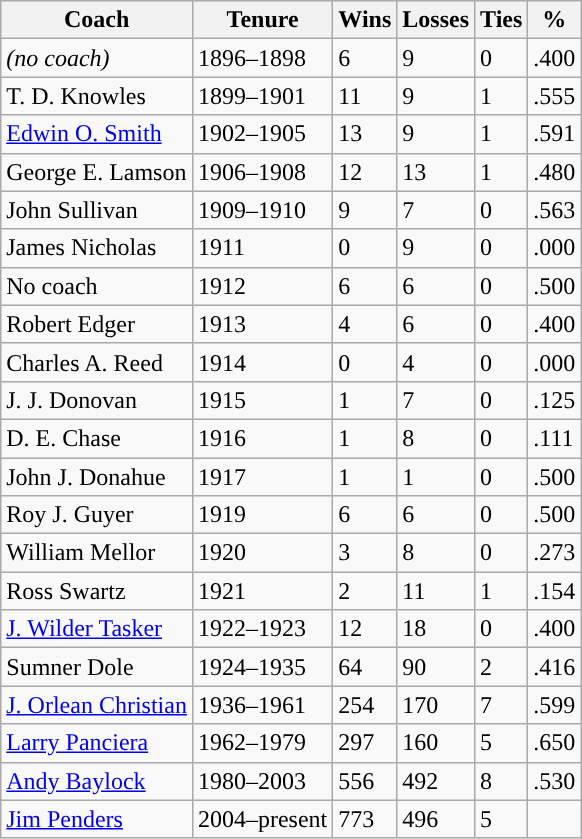<table class=wikitable>
<tr>
<th width=px>Coach</th>
<th width=px>Tenure</th>
<th width=px>Wins</th>
<th width=px>Losses</th>
<th width=px>Ties</th>
<th width=px>%</th>
</tr>
<tr>
<td><em>(no coach)</em></td>
<td>1896–1898</td>
<td>6</td>
<td>9</td>
<td>0</td>
<td>.400</td>
</tr>
<tr>
<td>T. D. Knowles</td>
<td>1899–1901</td>
<td>11</td>
<td>9</td>
<td>1</td>
<td>.555</td>
</tr>
<tr>
<td><a href='#'>Edwin O. Smith</a></td>
<td>1902–1905</td>
<td>13</td>
<td>9</td>
<td>1</td>
<td>.591</td>
</tr>
<tr>
<td>George E. Lamson</td>
<td>1906–1908</td>
<td>12</td>
<td>13</td>
<td>1</td>
<td>.480</td>
</tr>
<tr>
<td>John Sullivan</td>
<td>1909–1910</td>
<td>9</td>
<td>7</td>
<td>0</td>
<td>.563</td>
</tr>
<tr>
<td>James Nicholas</td>
<td>1911</td>
<td>0</td>
<td>9</td>
<td>0</td>
<td>.000</td>
</tr>
<tr>
<td>No coach</td>
<td>1912</td>
<td>6</td>
<td>6</td>
<td>0</td>
<td>.500</td>
</tr>
<tr>
<td>Robert Edger</td>
<td>1913</td>
<td>4</td>
<td>6</td>
<td>0</td>
<td>.400</td>
</tr>
<tr>
<td>Charles A. Reed</td>
<td>1914</td>
<td>0</td>
<td>4</td>
<td>0</td>
<td>.000</td>
</tr>
<tr>
<td>J. J. Donovan</td>
<td>1915</td>
<td>1</td>
<td>7</td>
<td>0</td>
<td>.125</td>
</tr>
<tr>
<td>D. E. Chase</td>
<td>1916</td>
<td>1</td>
<td>8</td>
<td>0</td>
<td>.111</td>
</tr>
<tr>
<td>John J. Donahue</td>
<td>1917</td>
<td>1</td>
<td>1</td>
<td>0</td>
<td>.500</td>
</tr>
<tr>
<td>Roy J. Guyer</td>
<td>1919</td>
<td>6</td>
<td>6</td>
<td>0</td>
<td>.500</td>
</tr>
<tr>
<td>William Mellor</td>
<td>1920</td>
<td>3</td>
<td>8</td>
<td>0</td>
<td>.273</td>
</tr>
<tr>
<td>Ross Swartz</td>
<td>1921</td>
<td>2</td>
<td>11</td>
<td>1</td>
<td>.154</td>
</tr>
<tr>
<td><a href='#'>J. Wilder Tasker</a></td>
<td>1922–1923</td>
<td>12</td>
<td>18</td>
<td>0</td>
<td>.400</td>
</tr>
<tr>
<td>Sumner Dole</td>
<td>1924–1935</td>
<td>64</td>
<td>90</td>
<td>2</td>
<td>.416</td>
</tr>
<tr>
<td><a href='#'>J. Orlean Christian</a></td>
<td>1936–1961</td>
<td>254</td>
<td>170</td>
<td>7</td>
<td>.599</td>
</tr>
<tr>
<td><a href='#'>Larry Panciera</a></td>
<td>1962–1979</td>
<td>297</td>
<td>160</td>
<td>5</td>
<td>.650</td>
</tr>
<tr>
<td><a href='#'>Andy Baylock</a></td>
<td>1980–2003</td>
<td>556</td>
<td>492</td>
<td>8</td>
<td>.530</td>
</tr>
<tr>
<td><a href='#'>Jim Penders</a></td>
<td>2004–present</td>
<td>773</td>
<td>496</td>
<td>5</td>
<td></td>
</tr>
</table>
